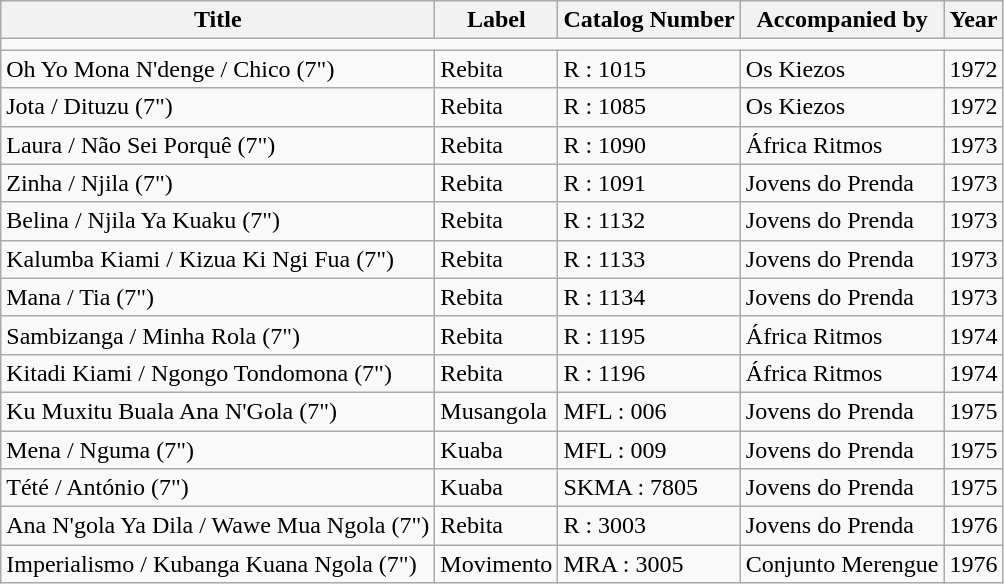<table class="wikitable">
<tr>
<th>Title</th>
<th>Label</th>
<th>Catalog Number</th>
<th>Accompanied by</th>
<th>Year</th>
</tr>
<tr>
<td colspan="5"></td>
</tr>
<tr>
<td>Oh Yo Mona N'denge / Chico (7")</td>
<td>Rebita</td>
<td>R : 1015</td>
<td>Os Kiezos</td>
<td>1972</td>
</tr>
<tr>
<td>Jota / Dituzu (7")</td>
<td>Rebita</td>
<td>R : 1085</td>
<td>Os Kiezos</td>
<td>1972</td>
</tr>
<tr>
<td>Laura / Não Sei Porquê (7")</td>
<td>Rebita</td>
<td>R : 1090</td>
<td>África Ritmos</td>
<td>1973</td>
</tr>
<tr>
<td>Zinha / Njila (7")</td>
<td>Rebita</td>
<td>R : 1091</td>
<td>Jovens do Prenda</td>
<td>1973</td>
</tr>
<tr>
<td>Belina / Njila Ya Kuaku (7")</td>
<td>Rebita</td>
<td>R : 1132</td>
<td>Jovens do Prenda</td>
<td>1973</td>
</tr>
<tr>
<td>Kalumba Kiami / Kizua Ki Ngi Fua (7")</td>
<td>Rebita</td>
<td>R : 1133</td>
<td>Jovens do Prenda</td>
<td>1973</td>
</tr>
<tr>
<td>Mana / Tia (7")</td>
<td>Rebita</td>
<td>R : 1134</td>
<td>Jovens do Prenda</td>
<td>1973</td>
</tr>
<tr>
<td>Sambizanga / Minha Rola (7")</td>
<td>Rebita</td>
<td>R : 1195</td>
<td>África Ritmos</td>
<td>1974</td>
</tr>
<tr>
<td>Kitadi Kiami / Ngongo Tondomona (7")</td>
<td>Rebita</td>
<td>R : 1196</td>
<td>África Ritmos</td>
<td>1974</td>
</tr>
<tr>
<td>Ku Muxitu Buala Ana N'Gola (7")</td>
<td>Musangola</td>
<td>MFL : 006</td>
<td>Jovens do Prenda</td>
<td>1975</td>
</tr>
<tr>
<td>Mena / Nguma (7")</td>
<td>Kuaba</td>
<td>MFL : 009</td>
<td>Jovens do Prenda</td>
<td>1975</td>
</tr>
<tr>
<td>Tété / António (7")</td>
<td>Kuaba</td>
<td>SKMA : 7805</td>
<td>Jovens do Prenda</td>
<td>1975</td>
</tr>
<tr>
<td>Ana N'gola Ya Dila / Wawe Mua Ngola (7")</td>
<td>Rebita</td>
<td>R : 3003</td>
<td>Jovens do Prenda</td>
<td>1976</td>
</tr>
<tr>
<td>Imperialismo / Kubanga Kuana Ngola (7")</td>
<td>Movimento</td>
<td>MRA : 3005</td>
<td>Conjunto Merengue</td>
<td>1976</td>
</tr>
</table>
